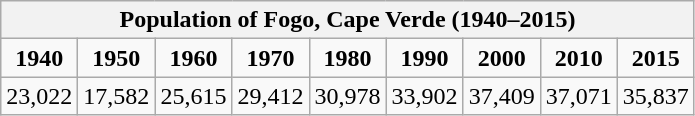<table class="wikitable">
<tr>
<th colspan="9">Population of Fogo, Cape Verde (1940–2015)</th>
</tr>
<tr style="text-align:center;">
<td><strong>1940</strong></td>
<td><strong>1950</strong></td>
<td><strong>1960</strong></td>
<td><strong>1970</strong></td>
<td><strong>1980</strong></td>
<td><strong>1990</strong></td>
<td><strong>2000</strong></td>
<td><strong>2010</strong></td>
<td><strong>2015</strong></td>
</tr>
<tr style="text-align:center;">
<td>23,022</td>
<td>17,582</td>
<td>25,615</td>
<td>29,412</td>
<td>30,978</td>
<td>33,902</td>
<td>37,409</td>
<td>37,071</td>
<td>35,837</td>
</tr>
</table>
